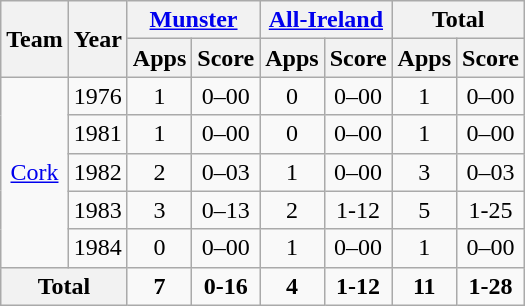<table class="wikitable" style="text-align:center">
<tr>
<th rowspan="2">Team</th>
<th rowspan="2">Year</th>
<th colspan="2"><a href='#'>Munster</a></th>
<th colspan="2"><a href='#'>All-Ireland</a></th>
<th colspan="2">Total</th>
</tr>
<tr>
<th>Apps</th>
<th>Score</th>
<th>Apps</th>
<th>Score</th>
<th>Apps</th>
<th>Score</th>
</tr>
<tr>
<td rowspan="5"><a href='#'>Cork</a></td>
<td>1976</td>
<td>1</td>
<td>0–00</td>
<td>0</td>
<td>0–00</td>
<td>1</td>
<td>0–00</td>
</tr>
<tr>
<td>1981</td>
<td>1</td>
<td>0–00</td>
<td>0</td>
<td>0–00</td>
<td>1</td>
<td>0–00</td>
</tr>
<tr>
<td>1982</td>
<td>2</td>
<td>0–03</td>
<td>1</td>
<td>0–00</td>
<td>3</td>
<td>0–03</td>
</tr>
<tr>
<td>1983</td>
<td>3</td>
<td>0–13</td>
<td>2</td>
<td>1-12</td>
<td>5</td>
<td>1-25</td>
</tr>
<tr>
<td>1984</td>
<td>0</td>
<td>0–00</td>
<td>1</td>
<td>0–00</td>
<td>1</td>
<td>0–00</td>
</tr>
<tr>
<th colspan="2">Total</th>
<td><strong>7</strong></td>
<td><strong>0-16</strong></td>
<td><strong>4</strong></td>
<td><strong>1-12</strong></td>
<td><strong>11</strong></td>
<td><strong>1-28</strong></td>
</tr>
</table>
